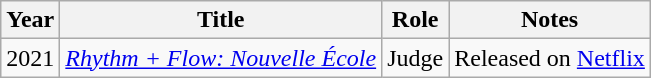<table class="wikitable">
<tr>
<th>Year</th>
<th>Title</th>
<th>Role</th>
<th>Notes</th>
</tr>
<tr>
<td>2021</td>
<td><em><a href='#'>Rhythm + Flow: Nouvelle École</a></em></td>
<td>Judge</td>
<td>Released on <a href='#'>Netflix</a></td>
</tr>
</table>
